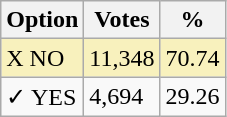<table class="wikitable">
<tr>
<th>Option</th>
<th>Votes</th>
<th>%</th>
</tr>
<tr>
<td style=background:#f8f1bd>X NO</td>
<td style=background:#f8f1bd>11,348</td>
<td style=background:#f8f1bd>70.74</td>
</tr>
<tr>
<td>✓ YES</td>
<td>4,694</td>
<td>29.26</td>
</tr>
</table>
